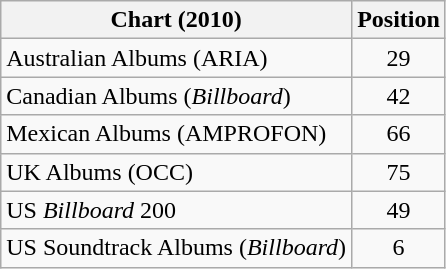<table class="wikitable sortable">
<tr>
<th>Chart (2010)</th>
<th>Position</th>
</tr>
<tr>
<td>Australian Albums (ARIA)</td>
<td align="center">29</td>
</tr>
<tr>
<td>Canadian Albums (<em>Billboard</em>)</td>
<td align="center">42</td>
</tr>
<tr>
<td>Mexican Albums (AMPROFON)</td>
<td align="center">66</td>
</tr>
<tr>
<td>UK Albums (OCC)</td>
<td align="center">75</td>
</tr>
<tr>
<td>US <em>Billboard</em> 200</td>
<td align="center">49</td>
</tr>
<tr>
<td>US Soundtrack Albums (<em>Billboard</em>)</td>
<td align="center">6</td>
</tr>
</table>
